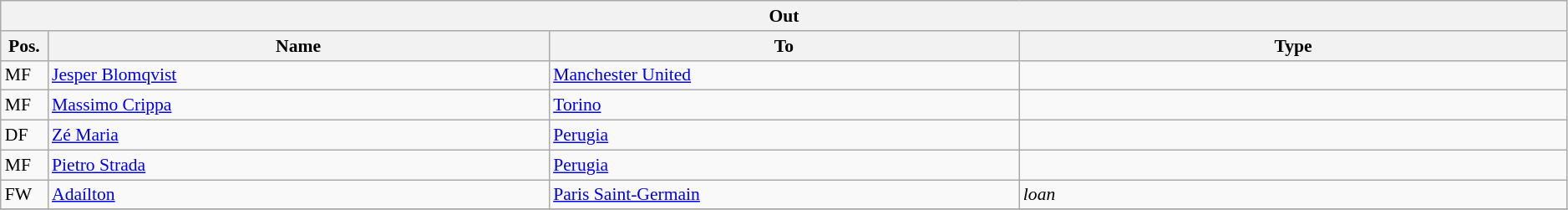<table class="wikitable" style="font-size:90%; width:99%">
<tr>
<th colspan="4">Out</th>
</tr>
<tr>
<th width=3%>Pos.</th>
<th width=32%>Name</th>
<th width=30%>To</th>
<th width=35%>Type</th>
</tr>
<tr>
<td>MF</td>
<td><a href='#'>Jesper Blomqvist</a></td>
<td><a href='#'>Manchester United</a></td>
<td></td>
</tr>
<tr>
<td>MF</td>
<td><a href='#'>Massimo Crippa</a></td>
<td><a href='#'>Torino</a></td>
<td></td>
</tr>
<tr>
<td>DF</td>
<td><a href='#'>Zé Maria</a></td>
<td><a href='#'>Perugia</a></td>
<td></td>
</tr>
<tr>
<td>MF</td>
<td><a href='#'>Pietro Strada</a></td>
<td><a href='#'>Perugia</a></td>
<td></td>
</tr>
<tr>
<td>FW</td>
<td><a href='#'>Adaílton</a></td>
<td><a href='#'>Paris Saint-Germain</a></td>
<td><em>loan</em></td>
</tr>
<tr>
</tr>
</table>
